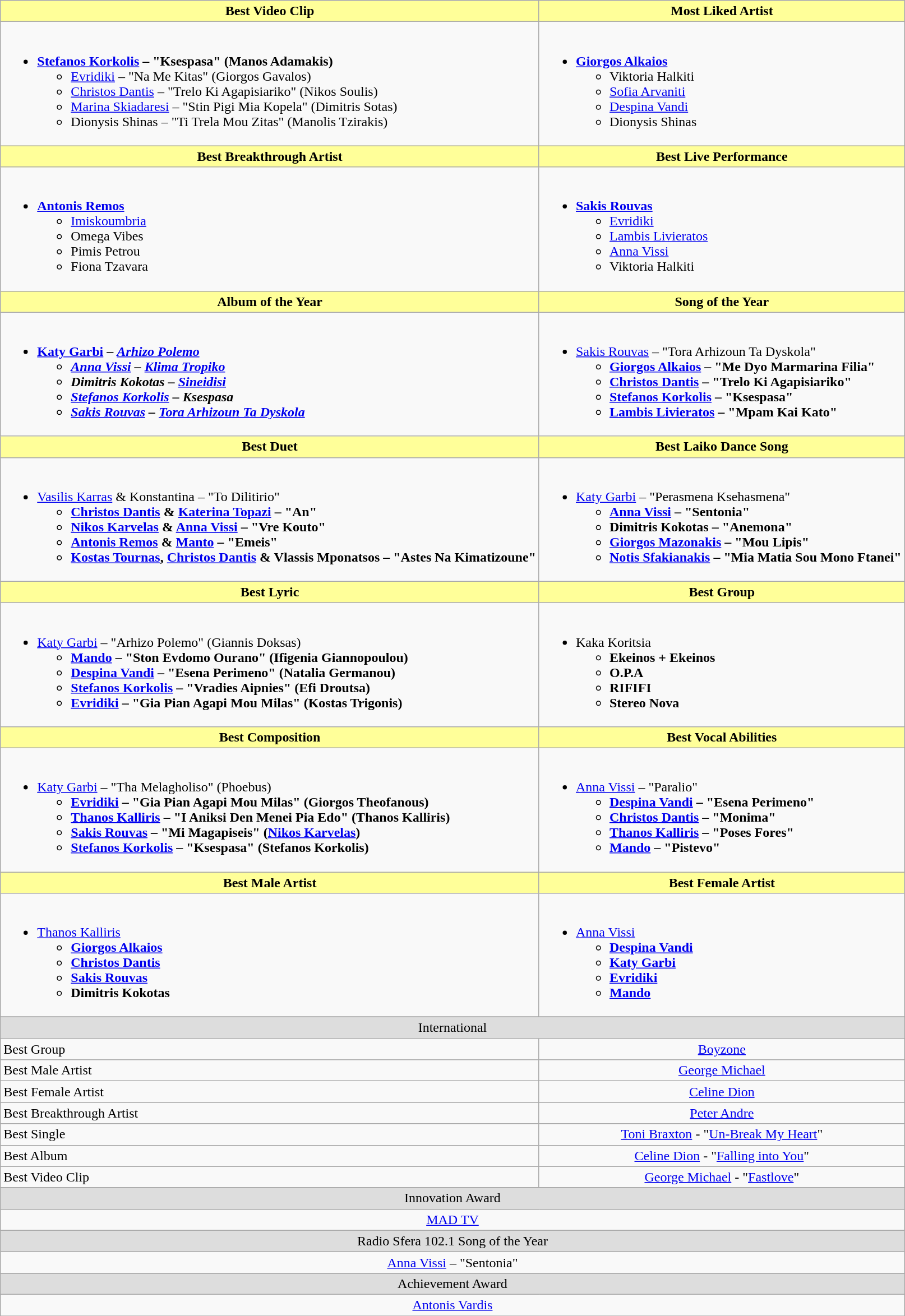<table class=wikitable style="width="150%">
<tr>
<th style="background:#FFFF99;" ! style="width="50%">Best Video Clip</th>
<th style="background:#FFFF99;" ! style="width="50%">Most Liked Artist</th>
</tr>
<tr>
<td><br><ul><li><strong><a href='#'>Stefanos Korkolis</a> – "Ksespasa" (Manos Adamakis)</strong><ul><li><a href='#'>Evridiki</a> – "Na Me Kitas" (Giorgos Gavalos)</li><li><a href='#'>Christos Dantis</a> – "Trelo Ki Agapisiariko" (Nikos Soulis)</li><li><a href='#'>Marina Skiadaresi</a> – "Stin Pigi Mia Kopela" (Dimitris Sotas)</li><li>Dionysis Shinas – "Ti Trela Mou Zitas" (Manolis Tzirakis)</li></ul></li></ul></td>
<td><br><ul><li><strong><a href='#'>Giorgos Alkaios</a></strong><ul><li>Viktoria Halkiti</li><li><a href='#'>Sofia Arvaniti</a></li><li><a href='#'>Despina Vandi</a></li><li>Dionysis Shinas</li></ul></li></ul></td>
</tr>
<tr>
<th style="background:#FFFF99;" ! style="width="50%">Best Breakthrough Artist</th>
<th style="background:#FFFF99;" ! style="width="50%">Best Live Performance</th>
</tr>
<tr>
<td><br><ul><li><strong><a href='#'>Antonis Remos</a></strong><ul><li><a href='#'>Imiskoumbria</a></li><li>Omega Vibes</li><li>Pimis Petrou</li><li>Fiona Tzavara</li></ul></li></ul></td>
<td><br><ul><li><strong><a href='#'>Sakis Rouvas</a></strong><ul><li><a href='#'>Evridiki</a></li><li><a href='#'>Lambis Livieratos</a></li><li><a href='#'>Anna Vissi</a></li><li>Viktoria Halkiti</li></ul></li></ul></td>
</tr>
<tr>
<th style="background:#FFFF99;" ! style="width="50%">Album of the Year</th>
<th style="background:#FFFF99;" ! style="width="50%">Song of the Year</th>
</tr>
<tr>
<td><br><ul><li><strong><a href='#'>Katy Garbi</a> – <em><a href='#'>Arhizo Polemo</a><strong><em><ul><li><a href='#'>Anna Vissi</a> – </em><a href='#'>Klima Tropiko</a><em></li><li>Dimitris Kokotas – </em><a href='#'>Sineidisi</a><em></li><li><a href='#'>Stefanos Korkolis</a> – </em>Ksespasa<em></li><li><a href='#'>Sakis Rouvas</a> – </em><a href='#'>Tora Arhizoun Ta Dyskola</a><em></li></ul></li></ul></td>
<td><br><ul><li></strong><a href='#'>Sakis Rouvas</a> – "Tora Arhizoun Ta Dyskola"<strong><ul><li><a href='#'>Giorgos Alkaios</a> – "Me Dyo Marmarina Filia"</li><li><a href='#'>Christos Dantis</a> – "Trelo Ki Agapisiariko"</li><li><a href='#'>Stefanos Korkolis</a> – "Ksespasa"</li><li><a href='#'>Lambis Livieratos</a> – "Mpam Kai Kato"</li></ul></li></ul></td>
</tr>
<tr>
<th style="background:#FFFF99;" ! style="width="50%">Best Duet</th>
<th style="background:#FFFF99;" ! style="width="50%">Best Laiko Dance Song</th>
</tr>
<tr>
<td><br><ul><li></strong><a href='#'>Vasilis Karras</a> & Konstantina – "To Dilitirio"<strong><ul><li><a href='#'>Christos Dantis</a> & <a href='#'>Katerina Topazi</a> – "An"</li><li><a href='#'>Nikos Karvelas</a> & <a href='#'>Anna Vissi</a> – "Vre Kouto"</li><li><a href='#'>Antonis Remos</a> & <a href='#'>Manto</a> – "Emeis"</li><li><a href='#'>Kostas Tournas</a>, <a href='#'>Christos Dantis</a> & Vlassis Mponatsos – "Astes Na Kimatizoune"</li></ul></li></ul></td>
<td><br><ul><li></strong><a href='#'>Katy Garbi</a> – "Perasmena Ksehasmena"<strong><ul><li><a href='#'>Anna Vissi</a> – "Sentonia"</li><li>Dimitris Kokotas – "Anemona"</li><li><a href='#'>Giorgos Mazonakis</a> – "Mou Lipis"</li><li><a href='#'>Notis Sfakianakis</a> – "Mia Matia Sou Mono Ftanei"</li></ul></li></ul></td>
</tr>
<tr>
<th style="background:#FFFF99;" ! style="width="50%">Best Lyric</th>
<th style="background:#FFFF99;" ! style="width="50%">Best Group</th>
</tr>
<tr>
<td><br><ul><li></strong><a href='#'>Katy Garbi</a> – "Arhizo Polemo" (Giannis Doksas)<strong><ul><li><a href='#'>Mando</a> – "Ston Evdomo Ourano" (Ifigenia Giannopoulou)</li><li><a href='#'>Despina Vandi</a> – "Esena Perimeno" (Natalia Germanou)</li><li><a href='#'>Stefanos Korkolis</a> – "Vradies Aipnies" (Efi Droutsa)</li><li><a href='#'>Evridiki</a> – "Gia Pian Agapi Mou Milas" (Kostas Trigonis)</li></ul></li></ul></td>
<td><br><ul><li></strong>Kaka Koritsia<strong><ul><li>Ekeinos + Ekeinos</li><li>O.P.A</li><li>RIFIFI</li><li>Stereo Nova</li></ul></li></ul></td>
</tr>
<tr>
<th style="background:#FFFF99;" ! style="width="50%">Best Composition</th>
<th style="background:#FFFF99;" ! style="width="50%">Best Vocal Abilities</th>
</tr>
<tr>
<td><br><ul><li></strong><a href='#'>Katy Garbi</a> – "Tha Melagholiso" (Phoebus)<strong><ul><li><a href='#'>Evridiki</a> – "Gia Pian Agapi Mou Milas" (Giorgos Theofanous)</li><li><a href='#'>Thanos Kalliris</a> – "I Aniksi Den Menei Pia Edo" (Thanos Kalliris)</li><li><a href='#'>Sakis Rouvas</a> – "Mi Magapiseis" (<a href='#'>Nikos Karvelas</a>)</li><li><a href='#'>Stefanos Korkolis</a> – "Ksespasa" (Stefanos Korkolis)</li></ul></li></ul></td>
<td><br><ul><li></strong><a href='#'>Anna Vissi</a> – "Paralio"<strong><ul><li><a href='#'>Despina Vandi</a> – "Esena Perimeno"</li><li><a href='#'>Christos Dantis</a> – "Monima"</li><li><a href='#'>Thanos Kalliris</a> – "Poses Fores"</li><li><a href='#'>Mando</a> – "Pistevo"</li></ul></li></ul></td>
</tr>
<tr>
<th style="background:#FFFF99;" ! style="width="50%">Best Male Artist</th>
<th style="background:#FFFF99;" ! style="width="50%">Best Female Artist</th>
</tr>
<tr>
<td><br><ul><li></strong><a href='#'>Thanos Kalliris</a><strong><ul><li><a href='#'>Giorgos Alkaios</a></li><li><a href='#'>Christos Dantis</a></li><li><a href='#'>Sakis Rouvas</a></li><li>Dimitris Kokotas</li></ul></li></ul></td>
<td><br><ul><li></strong><a href='#'>Anna Vissi</a><strong><ul><li><a href='#'>Despina Vandi</a></li><li><a href='#'>Katy Garbi</a></li><li><a href='#'>Evridiki</a></li><li><a href='#'>Mando</a></li></ul></li></ul></td>
</tr>
<tr>
</tr>
<tr bgcolor="#DDDDDD">
<td colspan=5 align=center></strong>International<strong></td>
</tr>
<tr>
<td>Best Group</td>
<td colspan=8 align=center "></strong><a href='#'>Boyzone</a><strong></td>
</tr>
<tr>
<td>Best Male Artist</td>
<td colspan=8 align=center "></strong><a href='#'>George Michael</a><strong></td>
</tr>
<tr>
<td>Best Female Artist</td>
<td colspan=8 align=center "></strong><a href='#'>Celine Dion</a><strong></td>
</tr>
<tr>
<td>Best Breakthrough Artist</td>
<td colspan=8 align=center "></strong><a href='#'>Peter Andre</a><strong></td>
</tr>
<tr>
<td>Best Single</td>
<td colspan=8 align=center "></strong><a href='#'>Toni Braxton</a> - "<a href='#'>Un-Break My Heart</a>"<strong></td>
</tr>
<tr>
<td>Best Album</td>
<td colspan=8 align=center "></strong><a href='#'>Celine Dion</a> - "<a href='#'>Falling into You</a>"<strong></td>
</tr>
<tr>
<td>Best Video Clip</td>
<td colspan=8 align=center "></strong><a href='#'>George Michael</a> - "<a href='#'>Fastlove</a>"<strong></td>
</tr>
<tr>
</tr>
<tr bgcolor="#DDDDDD">
<td colspan=8 align=center></strong>Innovation Award<strong></td>
</tr>
<tr>
<td colspan=8 align=center "></strong><a href='#'>MAD TV</a><strong></td>
</tr>
<tr>
</tr>
<tr bgcolor="#DDDDDD">
<td colspan=8 align=center></strong>Radio Sfera 102.1 Song of the Year<strong></td>
</tr>
<tr>
<td colspan=8 align=center "></strong><a href='#'>Anna Vissi</a> – "Sentonia"<strong></td>
</tr>
<tr>
</tr>
<tr bgcolor="#DDDDDD">
<td colspan=8 align=center></strong>Achievement Award<strong></td>
</tr>
<tr>
<td colspan=8 align=center "></strong><a href='#'>Antonis Vardis</a><strong></td>
</tr>
<tr>
</tr>
</table>
